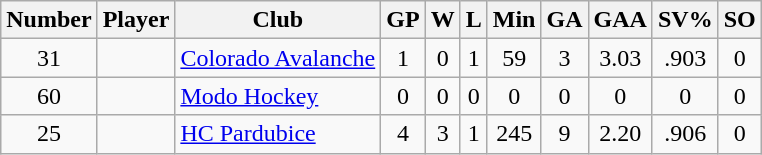<table class="wikitable sortable" style="text-align: center;">
<tr>
<th>Number</th>
<th>Player</th>
<th>Club</th>
<th>GP</th>
<th>W</th>
<th>L</th>
<th>Min</th>
<th>GA</th>
<th>GAA</th>
<th>SV%</th>
<th>SO</th>
</tr>
<tr>
<td>31</td>
<td align="left"></td>
<td align="left"><a href='#'>Colorado Avalanche</a></td>
<td>1</td>
<td>0</td>
<td>1</td>
<td>59</td>
<td>3</td>
<td>3.03</td>
<td>.903</td>
<td>0</td>
</tr>
<tr>
<td>60</td>
<td align="left"></td>
<td align="left"><a href='#'>Modo Hockey</a></td>
<td>0</td>
<td>0</td>
<td>0</td>
<td>0</td>
<td>0</td>
<td>0</td>
<td>0</td>
<td>0</td>
</tr>
<tr>
<td>25</td>
<td align="left"></td>
<td align="left"><a href='#'>HC Pardubice</a></td>
<td>4</td>
<td>3</td>
<td>1</td>
<td>245</td>
<td>9</td>
<td>2.20</td>
<td>.906</td>
<td>0</td>
</tr>
</table>
